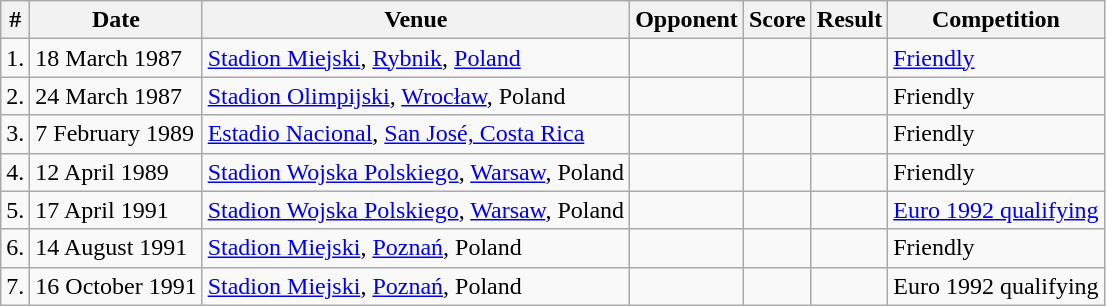<table class="wikitable">
<tr>
<th>#</th>
<th>Date</th>
<th>Venue</th>
<th>Opponent</th>
<th>Score</th>
<th>Result</th>
<th>Competition</th>
</tr>
<tr>
<td>1.</td>
<td>18 March 1987</td>
<td><a href='#'>Stadion Miejski</a>, <a href='#'>Rybnik</a>, <a href='#'>Poland</a></td>
<td></td>
<td></td>
<td></td>
<td><a href='#'>Friendly</a></td>
</tr>
<tr>
<td>2.</td>
<td>24 March 1987</td>
<td><a href='#'>Stadion Olimpijski</a>, <a href='#'>Wrocław</a>, Poland</td>
<td></td>
<td></td>
<td></td>
<td>Friendly</td>
</tr>
<tr>
<td>3.</td>
<td>7 February 1989</td>
<td><a href='#'>Estadio Nacional</a>, <a href='#'>San José, Costa Rica</a></td>
<td></td>
<td></td>
<td></td>
<td>Friendly</td>
</tr>
<tr>
<td>4.</td>
<td>12 April 1989</td>
<td><a href='#'>Stadion Wojska Polskiego</a>, <a href='#'>Warsaw</a>, Poland</td>
<td></td>
<td></td>
<td></td>
<td>Friendly</td>
</tr>
<tr>
<td>5.</td>
<td>17 April 1991</td>
<td><a href='#'>Stadion Wojska Polskiego</a>, <a href='#'>Warsaw</a>, Poland</td>
<td></td>
<td></td>
<td></td>
<td><a href='#'>Euro 1992 qualifying</a></td>
</tr>
<tr>
<td>6.</td>
<td>14 August 1991</td>
<td><a href='#'>Stadion Miejski</a>, <a href='#'>Poznań</a>, Poland</td>
<td></td>
<td></td>
<td></td>
<td>Friendly</td>
</tr>
<tr>
<td>7.</td>
<td>16 October 1991</td>
<td><a href='#'>Stadion Miejski</a>, <a href='#'>Poznań</a>, Poland</td>
<td></td>
<td></td>
<td></td>
<td>Euro 1992 qualifying</td>
</tr>
</table>
